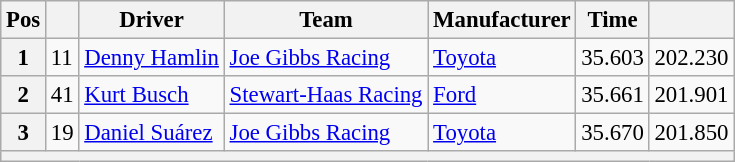<table class="wikitable" style="font-size:95%">
<tr>
<th>Pos</th>
<th></th>
<th>Driver</th>
<th>Team</th>
<th>Manufacturer</th>
<th>Time</th>
<th></th>
</tr>
<tr>
<th>1</th>
<td>11</td>
<td><a href='#'>Denny Hamlin</a></td>
<td><a href='#'>Joe Gibbs Racing</a></td>
<td><a href='#'>Toyota</a></td>
<td>35.603</td>
<td>202.230</td>
</tr>
<tr>
<th>2</th>
<td>41</td>
<td><a href='#'>Kurt Busch</a></td>
<td><a href='#'>Stewart-Haas Racing</a></td>
<td><a href='#'>Ford</a></td>
<td>35.661</td>
<td>201.901</td>
</tr>
<tr>
<th>3</th>
<td>19</td>
<td><a href='#'>Daniel Suárez</a></td>
<td><a href='#'>Joe Gibbs Racing</a></td>
<td><a href='#'>Toyota</a></td>
<td>35.670</td>
<td>201.850</td>
</tr>
<tr>
<th colspan="7"></th>
</tr>
</table>
